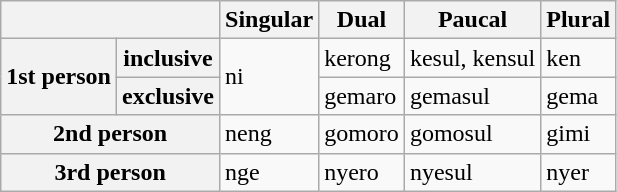<table class="wikitable">
<tr>
<th colspan="2"></th>
<th>Singular</th>
<th>Dual</th>
<th>Paucal</th>
<th>Plural</th>
</tr>
<tr>
<th rowspan="2">1st person</th>
<th>inclusive</th>
<td rowspan="2">ni</td>
<td>kerong</td>
<td>kesul, kensul</td>
<td>ken</td>
</tr>
<tr>
<th>exclusive</th>
<td>gemaro</td>
<td>gemasul</td>
<td>gema</td>
</tr>
<tr>
<th colspan="2">2nd person</th>
<td>neng</td>
<td>gomoro</td>
<td>gomosul</td>
<td>gimi</td>
</tr>
<tr>
<th colspan="2">3rd person</th>
<td>nge</td>
<td>nyero</td>
<td>nyesul</td>
<td>nyer</td>
</tr>
</table>
